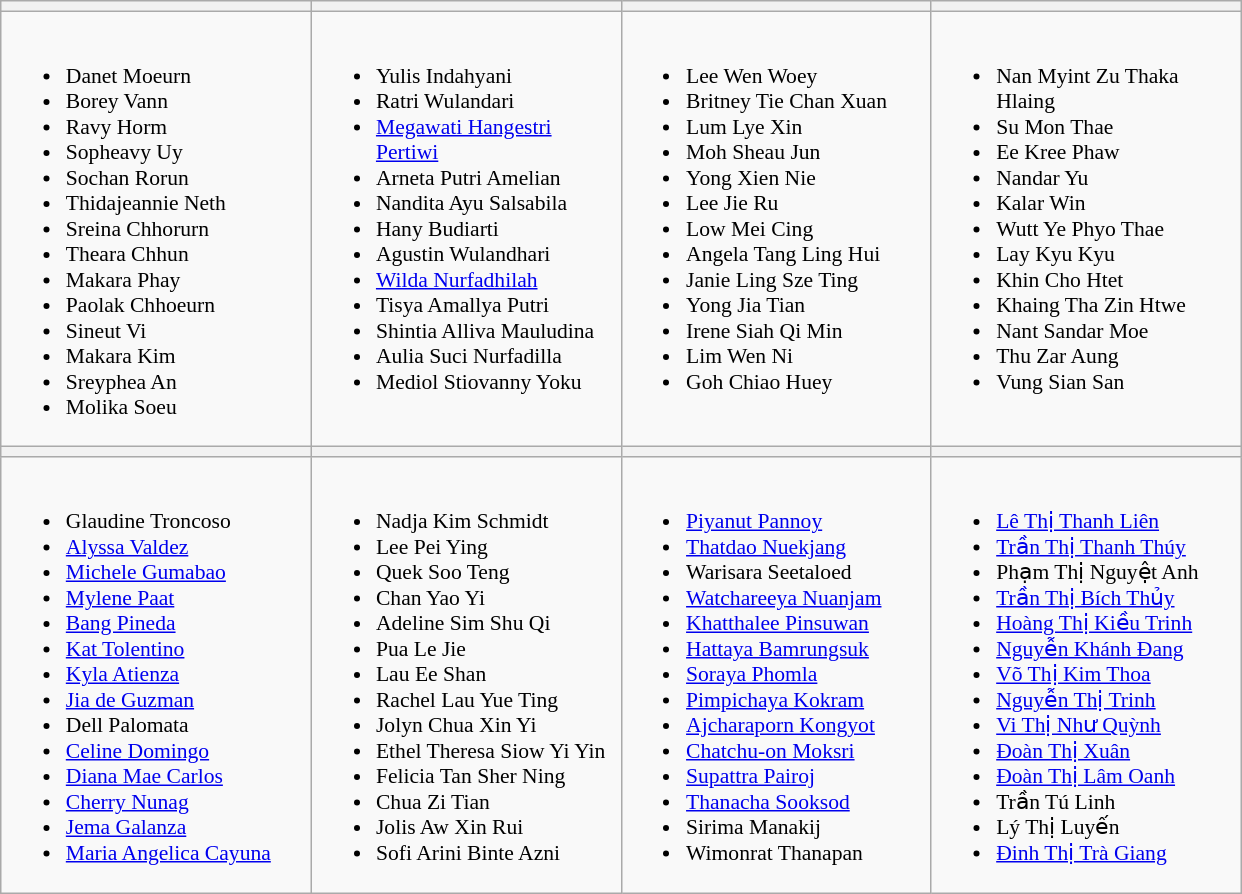<table class="wikitable" style="font-size:90%">
<tr>
<th width=200></th>
<th width=200></th>
<th width=200></th>
<th width=200></th>
</tr>
<tr>
<td valign=top><br><ul><li>Danet Moeurn</li><li>Borey Vann</li><li>Ravy Horm</li><li>Sopheavy Uy</li><li>Sochan Rorun</li><li>Thidajeannie Neth</li><li>Sreina Chhorurn</li><li>Theara Chhun</li><li>Makara Phay</li><li>Paolak Chhoeurn</li><li>Sineut Vi</li><li>Makara Kim</li><li>Sreyphea An</li><li>Molika Soeu</li></ul></td>
<td valign=top><br><ul><li>Yulis Indahyani</li><li>Ratri Wulandari</li><li><a href='#'>Megawati Hangestri Pertiwi</a></li><li>Arneta Putri Amelian</li><li>Nandita Ayu Salsabila</li><li>Hany Budiarti</li><li>Agustin Wulandhari</li><li><a href='#'>Wilda Nurfadhilah</a></li><li>Tisya Amallya Putri</li><li>Shintia Alliva Mauludina</li><li>Aulia Suci Nurfadilla</li><li>Mediol Stiovanny Yoku</li></ul></td>
<td valign=top><br><ul><li>Lee Wen Woey</li><li>Britney Tie Chan Xuan</li><li>Lum Lye Xin</li><li>Moh Sheau Jun</li><li>Yong Xien Nie</li><li>Lee Jie Ru</li><li>Low Mei Cing</li><li>Angela Tang Ling Hui</li><li>Janie Ling Sze Ting</li><li>Yong Jia Tian</li><li>Irene Siah Qi Min</li><li>Lim Wen Ni</li><li>Goh Chiao Huey</li></ul></td>
<td valign=top><br><ul><li>Nan Myint Zu Thaka Hlaing</li><li>Su Mon Thae</li><li>Ee Kree Phaw</li><li>Nandar Yu</li><li>Kalar Win</li><li>Wutt Ye Phyo Thae</li><li>Lay Kyu Kyu</li><li>Khin Cho Htet</li><li>Khaing Tha Zin Htwe</li><li>Nant Sandar Moe</li><li>Thu Zar Aung</li><li>Vung Sian San</li></ul></td>
</tr>
<tr>
<th></th>
<th></th>
<th></th>
<th></th>
</tr>
<tr>
<td valign=top><br><ul><li>Glaudine Troncoso</li><li><a href='#'>Alyssa Valdez</a></li><li><a href='#'>Michele Gumabao</a></li><li><a href='#'>Mylene Paat</a></li><li><a href='#'>Bang Pineda</a></li><li><a href='#'>Kat Tolentino</a></li><li><a href='#'>Kyla Atienza</a></li><li><a href='#'>Jia de Guzman</a></li><li>Dell Palomata</li><li><a href='#'>Celine Domingo</a></li><li><a href='#'>Diana Mae Carlos</a></li><li><a href='#'>Cherry Nunag</a></li><li><a href='#'>Jema Galanza</a></li><li><a href='#'>Maria Angelica Cayuna</a></li></ul></td>
<td valign=top><br><ul><li>Nadja Kim Schmidt</li><li>Lee Pei Ying</li><li>Quek Soo Teng</li><li>Chan Yao Yi</li><li>Adeline Sim Shu Qi</li><li>Pua Le Jie</li><li>Lau Ee Shan</li><li>Rachel Lau Yue Ting</li><li>Jolyn Chua Xin Yi</li><li>Ethel Theresa Siow Yi Yin</li><li>Felicia Tan Sher Ning</li><li>Chua Zi Tian</li><li>Jolis Aw Xin Rui</li><li>Sofi Arini Binte Azni</li></ul></td>
<td valign=top><br><ul><li><a href='#'>Piyanut Pannoy</a></li><li><a href='#'>Thatdao Nuekjang</a></li><li>Warisara Seetaloed</li><li><a href='#'>Watchareeya Nuanjam</a></li><li><a href='#'>Khatthalee Pinsuwan</a></li><li><a href='#'>Hattaya Bamrungsuk</a></li><li><a href='#'>Soraya Phomla</a></li><li><a href='#'>Pimpichaya Kokram</a></li><li><a href='#'>Ajcharaporn Kongyot</a></li><li><a href='#'>Chatchu-on Moksri</a></li><li><a href='#'>Supattra Pairoj</a></li><li><a href='#'>Thanacha Sooksod</a></li><li>Sirima Manakij</li><li>Wimonrat Thanapan</li></ul></td>
<td valign=top><br><ul><li><a href='#'>Lê Thị Thanh Liên</a></li><li><a href='#'>Trần Thị Thanh Thúy</a></li><li>Phạm Thị Nguyệt Anh</li><li><a href='#'>Trần Thị Bích Thủy</a></li><li><a href='#'>Hoàng Thị Kiều Trinh</a></li><li><a href='#'>Nguyễn Khánh Đang</a></li><li><a href='#'>Võ Thị Kim Thoa</a></li><li><a href='#'>Nguyễn Thị Trinh</a></li><li><a href='#'>Vi Thị Như Quỳnh</a></li><li><a href='#'>Đoàn Thị Xuân</a></li><li><a href='#'>Đoàn Thị Lâm Oanh</a></li><li>Trần Tú Linh</li><li>Lý Thị Luyến</li><li><a href='#'>Đinh Thị Trà Giang</a></li></ul></td>
</tr>
</table>
